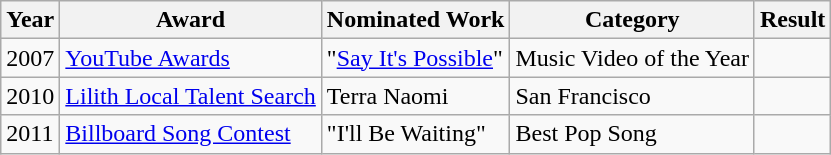<table class="wikitable">
<tr>
<th>Year</th>
<th>Award</th>
<th>Nominated Work</th>
<th>Category</th>
<th>Result</th>
</tr>
<tr>
<td>2007</td>
<td><a href='#'>YouTube Awards</a></td>
<td>"<a href='#'>Say It's Possible</a>"</td>
<td>Music Video of the Year</td>
<td></td>
</tr>
<tr>
<td>2010</td>
<td><a href='#'>Lilith Local Talent Search</a></td>
<td>Terra Naomi</td>
<td>San Francisco</td>
<td></td>
</tr>
<tr>
<td>2011</td>
<td><a href='#'>Billboard Song Contest</a></td>
<td>"I'll Be Waiting"</td>
<td>Best Pop Song</td>
<td></td>
</tr>
</table>
